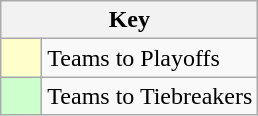<table class="wikitable" style="text-align: center;">
<tr>
<th colspan=2>Key</th>
</tr>
<tr>
<td style="background:#ffffcc; width:20px;"></td>
<td align=left>Teams to Playoffs</td>
</tr>
<tr>
<td style="background:#ccffcc; width:20px;"></td>
<td align=left>Teams to Tiebreakers</td>
</tr>
</table>
